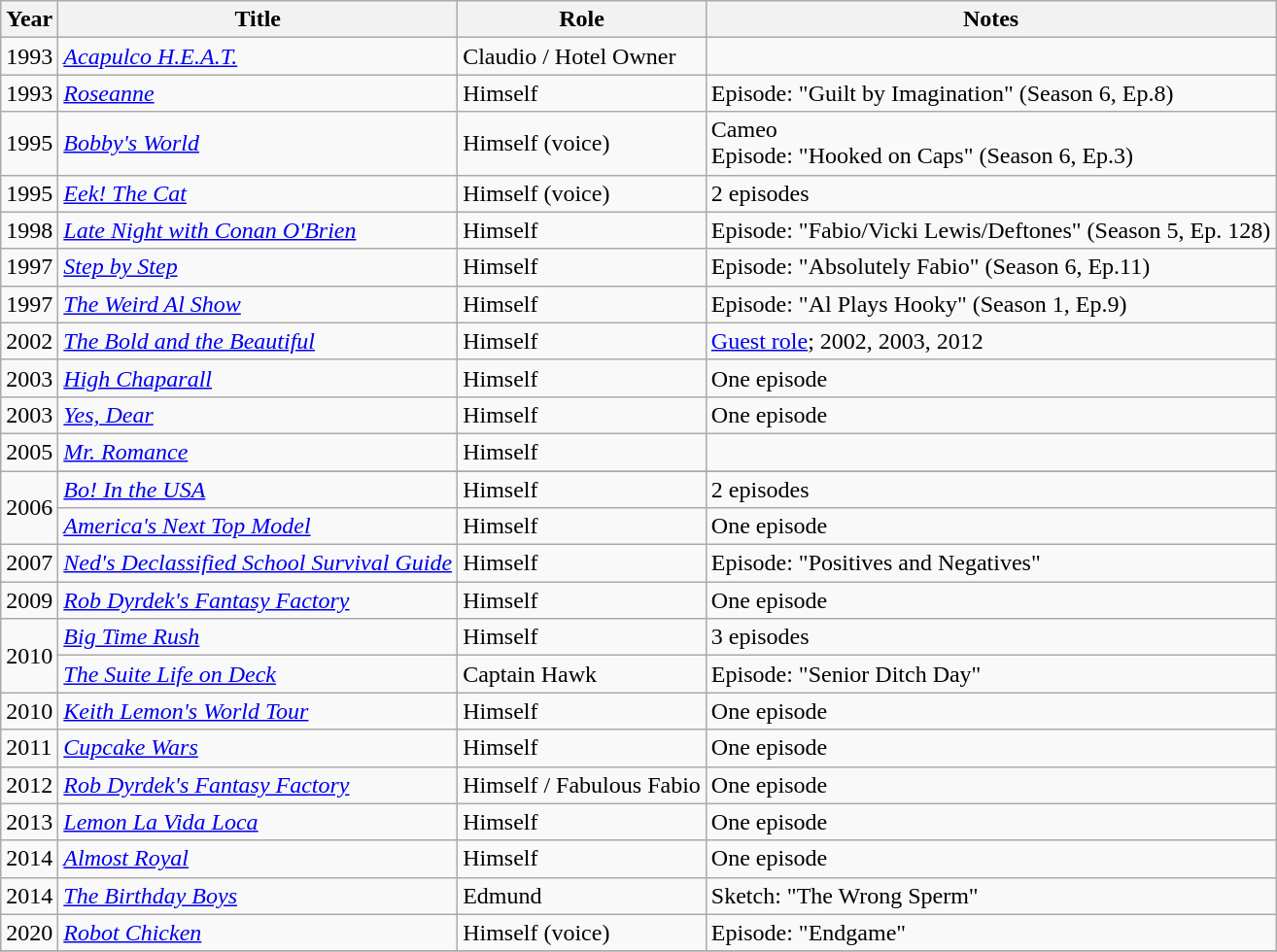<table class="wikitable sortable">
<tr>
<th>Year</th>
<th>Title</th>
<th>Role</th>
<th class="unsortable">Notes</th>
</tr>
<tr>
<td>1993</td>
<td><em><a href='#'>Acapulco H.E.A.T.</a></em></td>
<td>Claudio / Hotel Owner</td>
<td></td>
</tr>
<tr>
<td>1993</td>
<td><em><a href='#'>Roseanne</a></em></td>
<td>Himself</td>
<td>Episode: "Guilt by Imagination" (Season 6, Ep.8)</td>
</tr>
<tr>
<td>1995</td>
<td><em><a href='#'>Bobby's World</a></em></td>
<td>Himself (voice)</td>
<td>Cameo<br>Episode: "Hooked on Caps" (Season 6, Ep.3)</td>
</tr>
<tr>
<td>1995</td>
<td><em><a href='#'>Eek! The Cat</a></em></td>
<td>Himself (voice)</td>
<td>2 episodes</td>
</tr>
<tr>
<td>1998</td>
<td><em><a href='#'>Late Night with Conan O'Brien</a></em></td>
<td>Himself</td>
<td>Episode: "Fabio/Vicki Lewis/Deftones" (Season 5, Ep. 128)</td>
</tr>
<tr>
<td>1997</td>
<td><em><a href='#'>Step by Step</a></em></td>
<td>Himself</td>
<td>Episode: "Absolutely Fabio" (Season 6, Ep.11)</td>
</tr>
<tr>
<td>1997</td>
<td><em><a href='#'>The Weird Al Show</a></em></td>
<td>Himself</td>
<td>Episode: "Al Plays Hooky" (Season 1, Ep.9)</td>
</tr>
<tr>
<td>2002</td>
<td><em><a href='#'>The Bold and the Beautiful</a></em></td>
<td>Himself</td>
<td><a href='#'>Guest role</a>; 2002, 2003, 2012</td>
</tr>
<tr>
<td>2003</td>
<td><em><a href='#'>High Chaparall</a></em></td>
<td>Himself</td>
<td>One episode</td>
</tr>
<tr>
<td>2003</td>
<td><em><a href='#'>Yes, Dear</a></em></td>
<td>Himself</td>
<td>One episode</td>
</tr>
<tr>
<td>2005</td>
<td><em><a href='#'>Mr. Romance</a></em></td>
<td>Himself</td>
<td></td>
</tr>
<tr>
<td rowspan = 3>2006</td>
</tr>
<tr>
<td><em><a href='#'>Bo! In the USA</a></em></td>
<td>Himself</td>
<td>2 episodes</td>
</tr>
<tr>
<td><em><a href='#'>America's Next Top Model</a></em></td>
<td>Himself</td>
<td>One episode</td>
</tr>
<tr>
<td>2007</td>
<td><em><a href='#'>Ned's Declassified School Survival Guide</a></em></td>
<td>Himself</td>
<td>Episode: "Positives and Negatives"</td>
</tr>
<tr>
<td>2009</td>
<td><em><a href='#'>Rob Dyrdek's Fantasy Factory</a></em></td>
<td>Himself</td>
<td>One episode</td>
</tr>
<tr>
<td rowspan = 2>2010</td>
<td><em><a href='#'>Big Time Rush</a></em></td>
<td>Himself</td>
<td>3 episodes</td>
</tr>
<tr>
<td><em><a href='#'>The Suite Life on Deck</a></em></td>
<td>Captain Hawk</td>
<td>Episode: "Senior Ditch Day"</td>
</tr>
<tr>
<td>2010</td>
<td><em><a href='#'>Keith Lemon's World Tour</a></em></td>
<td>Himself</td>
<td>One episode</td>
</tr>
<tr>
<td>2011</td>
<td><em><a href='#'>Cupcake Wars</a></em></td>
<td>Himself</td>
<td>One episode</td>
</tr>
<tr>
<td>2012</td>
<td><em><a href='#'>Rob Dyrdek's Fantasy Factory</a></em></td>
<td>Himself / Fabulous Fabio</td>
<td>One episode</td>
</tr>
<tr>
<td>2013</td>
<td><em><a href='#'>Lemon La Vida Loca</a></em></td>
<td>Himself</td>
<td>One episode</td>
</tr>
<tr>
<td>2014</td>
<td><em><a href='#'>Almost Royal</a></em></td>
<td>Himself</td>
<td>One episode</td>
</tr>
<tr>
<td>2014</td>
<td><a href='#'><em>The Birthday Boys</em></a></td>
<td>Edmund</td>
<td>Sketch: "The Wrong Sperm"</td>
</tr>
<tr>
<td>2020</td>
<td><em><a href='#'>Robot Chicken</a></em></td>
<td>Himself (voice)</td>
<td>Episode: "Endgame"</td>
</tr>
<tr>
</tr>
</table>
